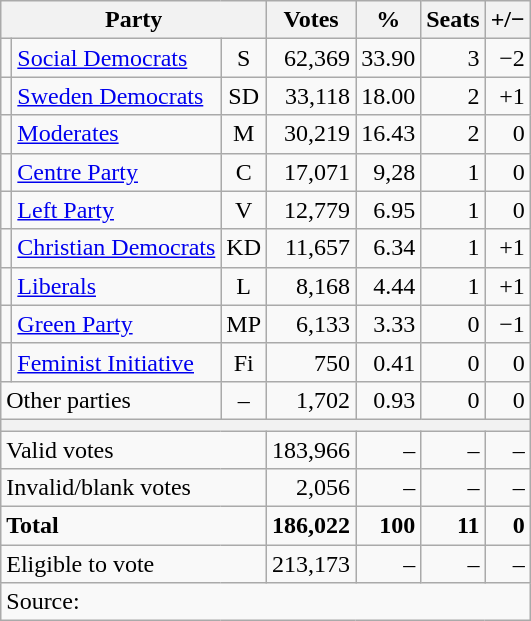<table class=wikitable style=text-align:right>
<tr>
<th colspan=3>Party</th>
<th>Votes</th>
<th>%</th>
<th>Seats</th>
<th>+/−</th>
</tr>
<tr>
<td bgcolor=></td>
<td align=left><a href='#'>Social Democrats</a></td>
<td align=center>S</td>
<td>62,369</td>
<td>33.90</td>
<td>3</td>
<td>−2</td>
</tr>
<tr>
<td bgcolor=></td>
<td align=left><a href='#'>Sweden Democrats</a></td>
<td align=center>SD</td>
<td>33,118</td>
<td>18.00</td>
<td>2</td>
<td>+1</td>
</tr>
<tr>
<td bgcolor=></td>
<td align=left><a href='#'>Moderates</a></td>
<td align=center>M</td>
<td>30,219</td>
<td>16.43</td>
<td>2</td>
<td>0</td>
</tr>
<tr>
<td bgcolor=></td>
<td align=left><a href='#'>Centre Party</a></td>
<td align=center>C</td>
<td>17,071</td>
<td>9,28</td>
<td>1</td>
<td>0</td>
</tr>
<tr>
<td bgcolor=></td>
<td align=left><a href='#'>Left Party</a></td>
<td align=center>V</td>
<td>12,779</td>
<td>6.95</td>
<td>1</td>
<td>0</td>
</tr>
<tr>
<td bgcolor=></td>
<td align=left><a href='#'>Christian Democrats</a></td>
<td align=center>KD</td>
<td>11,657</td>
<td>6.34</td>
<td>1</td>
<td>+1</td>
</tr>
<tr>
<td bgcolor=></td>
<td align=left><a href='#'>Liberals</a></td>
<td align=center>L</td>
<td>8,168</td>
<td>4.44</td>
<td>1</td>
<td>+1</td>
</tr>
<tr>
<td bgcolor=></td>
<td align=left><a href='#'>Green Party</a></td>
<td align=center>MP</td>
<td>6,133</td>
<td>3.33</td>
<td>0</td>
<td>−1</td>
</tr>
<tr>
<td bgcolor=></td>
<td align=left><a href='#'>Feminist Initiative</a></td>
<td align=center>Fi</td>
<td>750</td>
<td>0.41</td>
<td>0</td>
<td>0</td>
</tr>
<tr>
<td align=left colspan=2>Other parties</td>
<td align=center>–</td>
<td>1,702</td>
<td>0.93</td>
<td>0</td>
<td>0</td>
</tr>
<tr>
<th colspan=7></th>
</tr>
<tr>
<td align=left colspan=3>Valid votes</td>
<td>183,966</td>
<td>–</td>
<td>–</td>
<td>–</td>
</tr>
<tr>
<td align=left colspan=3>Invalid/blank votes</td>
<td>2,056</td>
<td>–</td>
<td>–</td>
<td>–</td>
</tr>
<tr>
<td align=left colspan=3><strong>Total</strong></td>
<td><strong>186,022</strong></td>
<td><strong>100</strong></td>
<td><strong>11</strong></td>
<td><strong>0</strong></td>
</tr>
<tr>
<td align=left colspan=3>Eligible to vote</td>
<td>213,173</td>
<td>–</td>
<td>–</td>
<td>–</td>
</tr>
<tr>
<td colspan=7 align=left>Source: </td>
</tr>
</table>
